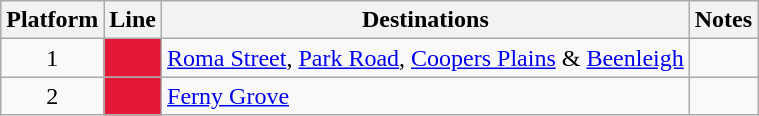<table class="wikitable" style="float: none; margin: 0.5em; ">
<tr>
<th>Platform</th>
<th>Line</th>
<th>Destinations</th>
<th>Notes</th>
</tr>
<tr>
<td rowspan=1 style="text-align:center;">1</td>
<td style="background:#E31836"><a href='#'></a></td>
<td><a href='#'>Roma Street</a>, <a href='#'>Park Road</a>, <a href='#'>Coopers Plains</a> & <a href='#'>Beenleigh</a></td>
<td></td>
</tr>
<tr>
<td rowspan=1 style="text-align:center;">2</td>
<td style="background:#E31836"><a href='#'></a></td>
<td><a href='#'>Ferny Grove</a></td>
<td></td>
</tr>
</table>
